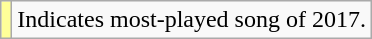<table class="wikitable" style="font-size:100%;">
<tr>
<td style="background:#ff9;"></td>
<td>Indicates most-played song of 2017.</td>
</tr>
</table>
